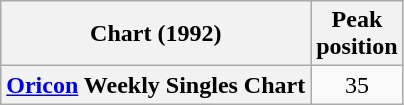<table class="wikitable plainrowheaders" style="text-align:center;">
<tr>
<th>Chart (1992)</th>
<th>Peak<br>position</th>
</tr>
<tr>
<th scope="row"><a href='#'>Oricon</a> Weekly Singles Chart</th>
<td>35</td>
</tr>
</table>
